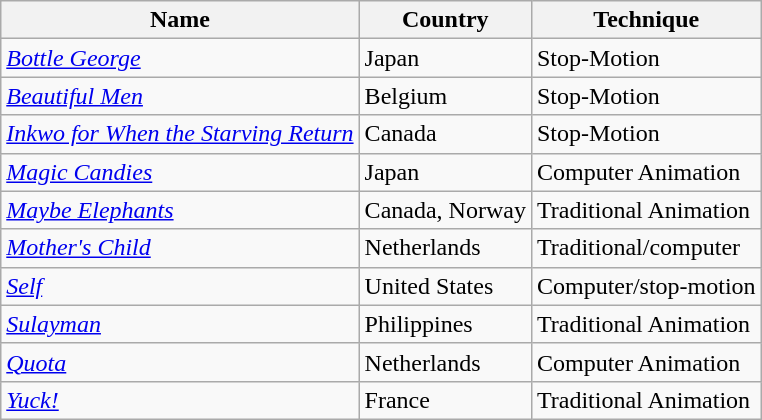<table class="wikitable sortable">
<tr>
<th>Name</th>
<th>Country</th>
<th>Technique</th>
</tr>
<tr>
<td><em><a href='#'>Bottle George</a></em></td>
<td>Japan</td>
<td>Stop-Motion</td>
</tr>
<tr>
<td><em><a href='#'>Beautiful Men</a></em></td>
<td>Belgium</td>
<td>Stop-Motion</td>
</tr>
<tr>
<td><em><a href='#'>Inkwo for When the Starving Return</a></em></td>
<td>Canada</td>
<td>Stop-Motion</td>
</tr>
<tr>
<td><em><a href='#'>Magic Candies</a></em></td>
<td>Japan</td>
<td>Computer Animation</td>
</tr>
<tr>
<td><em><a href='#'>Maybe Elephants</a></em></td>
<td>Canada, Norway</td>
<td>Traditional Animation</td>
</tr>
<tr>
<td><em><a href='#'>Mother's Child</a></em></td>
<td>Netherlands</td>
<td>Traditional/computer</td>
</tr>
<tr>
<td><em><a href='#'>Self</a></em></td>
<td>United States</td>
<td>Computer/stop-motion</td>
</tr>
<tr>
<td><em><a href='#'>Sulayman</a></em></td>
<td>Philippines</td>
<td>Traditional Animation</td>
</tr>
<tr>
<td><em><a href='#'>Quota</a></em></td>
<td>Netherlands</td>
<td>Computer Animation</td>
</tr>
<tr>
<td><em><a href='#'>Yuck!</a></em></td>
<td>France</td>
<td>Traditional Animation</td>
</tr>
</table>
